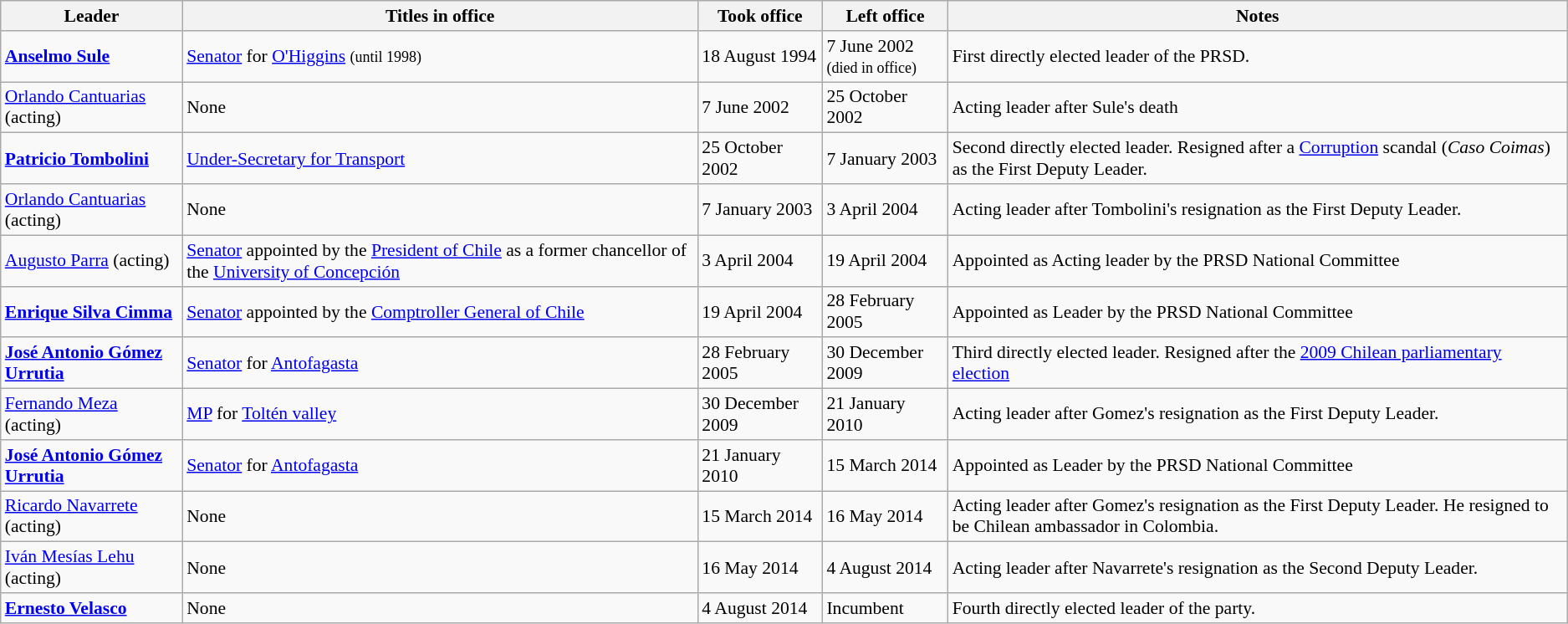<table class=wikitable style="font-size: 90%;">
<tr>
<th>Leader</th>
<th>Titles in office</th>
<th>Took office</th>
<th>Left office</th>
<th>Notes</th>
</tr>
<tr>
<td><strong><a href='#'>Anselmo Sule</a></strong></td>
<td><a href='#'>Senator</a> for <a href='#'>O'Higgins</a> <small>(until 1998)</small></td>
<td>18 August 1994</td>
<td>7 June 2002<br><small>(died in office)</small></td>
<td>First directly elected leader of the PRSD.</td>
</tr>
<tr>
<td><a href='#'>Orlando Cantuarias</a> (acting)</td>
<td>None</td>
<td>7 June 2002</td>
<td>25 October 2002</td>
<td>Acting leader after Sule's death</td>
</tr>
<tr>
<td><strong><a href='#'>Patricio Tombolini</a></strong></td>
<td><a href='#'>Under-Secretary for Transport</a></td>
<td>25 October 2002</td>
<td>7 January 2003</td>
<td>Second directly elected leader. Resigned after a <a href='#'>Corruption</a> scandal (<em>Caso Coimas</em>) as the First Deputy Leader.</td>
</tr>
<tr>
<td><a href='#'>Orlando Cantuarias</a> (acting)</td>
<td>None</td>
<td>7 January 2003</td>
<td>3 April 2004</td>
<td>Acting leader after Tombolini's resignation as the First Deputy Leader.</td>
</tr>
<tr>
<td><a href='#'>Augusto Parra</a> (acting)</td>
<td><a href='#'>Senator</a> appointed by the <a href='#'>President of Chile</a> as a former chancellor of the <a href='#'>University of Concepción</a></td>
<td>3 April 2004</td>
<td>19 April 2004</td>
<td>Appointed as Acting leader by the PRSD National Committee</td>
</tr>
<tr>
<td><strong><a href='#'>Enrique Silva Cimma</a></strong></td>
<td><a href='#'>Senator</a> appointed by the <a href='#'>Comptroller General of Chile</a></td>
<td>19 April 2004</td>
<td>28 February 2005</td>
<td>Appointed as Leader by the PRSD National Committee</td>
</tr>
<tr>
<td><strong><a href='#'>José Antonio Gómez Urrutia</a></strong></td>
<td><a href='#'>Senator</a> for <a href='#'>Antofagasta</a></td>
<td>28 February 2005</td>
<td>30 December 2009</td>
<td>Third directly elected leader. Resigned after the <a href='#'>2009 Chilean parliamentary election</a></td>
</tr>
<tr>
<td><a href='#'>Fernando Meza</a> (acting)</td>
<td><a href='#'>MP</a> for <a href='#'>Toltén valley</a></td>
<td>30 December 2009</td>
<td>21 January 2010</td>
<td>Acting leader after Gomez's resignation as the First Deputy Leader.</td>
</tr>
<tr>
<td><strong><a href='#'>José Antonio Gómez Urrutia</a></strong></td>
<td><a href='#'>Senator</a> for <a href='#'>Antofagasta</a></td>
<td>21 January 2010</td>
<td>15 March 2014</td>
<td>Appointed as Leader by the PRSD National Committee</td>
</tr>
<tr>
<td><a href='#'>Ricardo Navarrete</a> (acting)</td>
<td>None</td>
<td>15 March 2014</td>
<td>16 May 2014</td>
<td>Acting leader after Gomez's resignation as the First Deputy Leader. He resigned to be Chilean ambassador in Colombia.</td>
</tr>
<tr>
<td><a href='#'>Iván Mesías Lehu</a> (acting)</td>
<td>None</td>
<td>16 May 2014</td>
<td>4 August 2014</td>
<td>Acting leader after Navarrete's resignation as the Second Deputy Leader.</td>
</tr>
<tr>
<td><strong><a href='#'>Ernesto Velasco</a></strong></td>
<td>None</td>
<td>4 August 2014</td>
<td>Incumbent</td>
<td>Fourth directly elected leader of the party.</td>
</tr>
</table>
